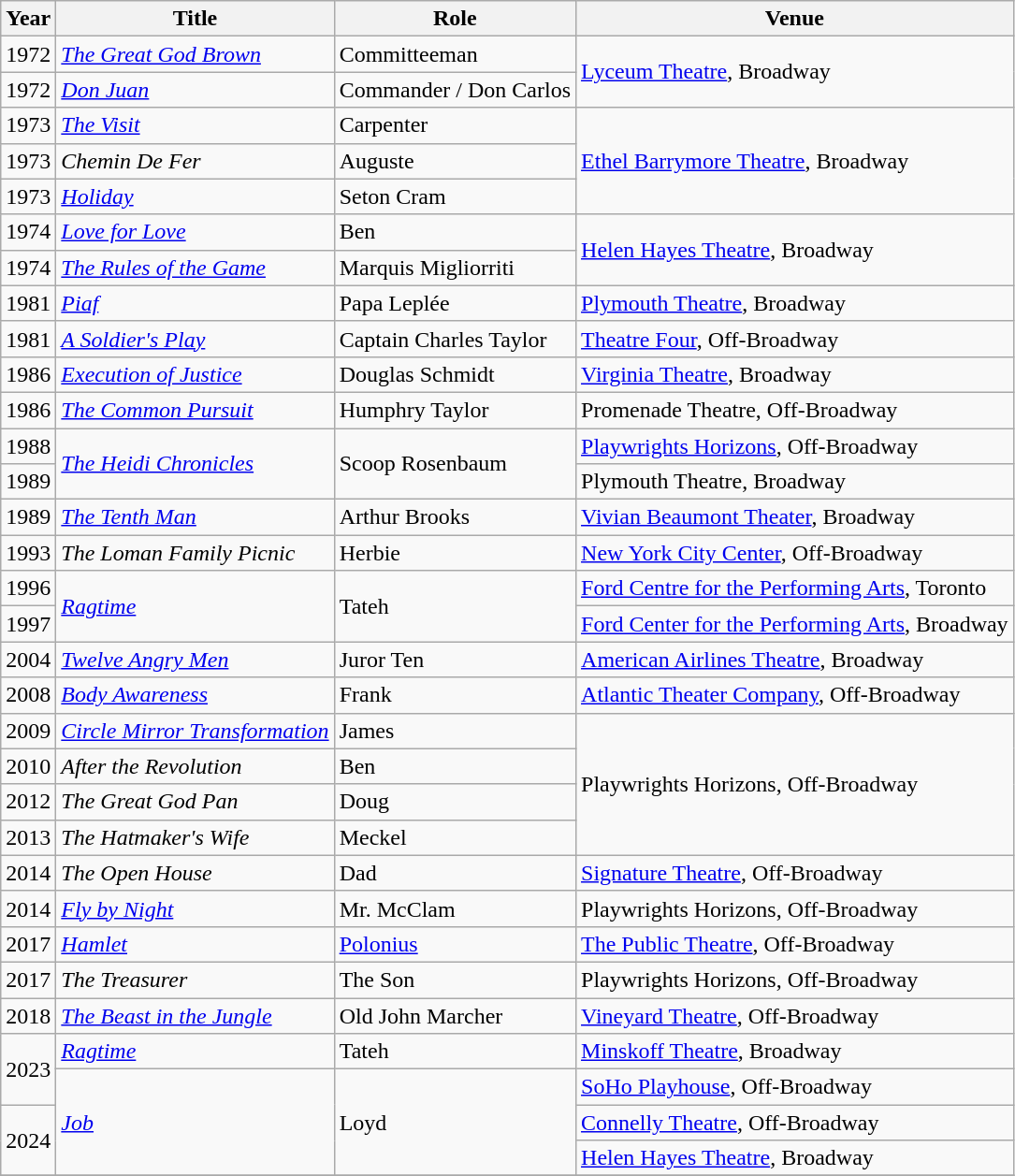<table class="wikitable sortable">
<tr>
<th>Year</th>
<th>Title</th>
<th>Role</th>
<th class="unsortable">Venue</th>
</tr>
<tr>
<td>1972</td>
<td><em><a href='#'>The Great God Brown</a></em></td>
<td>Committeeman</td>
<td rowspan=2><a href='#'>Lyceum Theatre</a>, Broadway</td>
</tr>
<tr>
<td>1972</td>
<td><em><a href='#'>Don Juan</a></em></td>
<td>Commander / Don Carlos</td>
</tr>
<tr>
<td>1973</td>
<td><em><a href='#'>The Visit</a></em></td>
<td>Carpenter</td>
<td rowspan=3><a href='#'>Ethel Barrymore Theatre</a>, Broadway</td>
</tr>
<tr>
<td>1973</td>
<td><em>Chemin De Fer</em></td>
<td>Auguste</td>
</tr>
<tr>
<td>1973</td>
<td><em><a href='#'>Holiday</a></em></td>
<td>Seton Cram</td>
</tr>
<tr>
<td>1974</td>
<td><em><a href='#'>Love for Love</a></em></td>
<td>Ben</td>
<td rowspan=2><a href='#'>Helen Hayes Theatre</a>, Broadway</td>
</tr>
<tr>
<td>1974</td>
<td><em><a href='#'>The Rules of the Game</a></em></td>
<td>Marquis Migliorriti</td>
</tr>
<tr>
<td>1981</td>
<td><em><a href='#'>Piaf</a></em></td>
<td>Papa Leplée</td>
<td><a href='#'>Plymouth Theatre</a>, Broadway</td>
</tr>
<tr>
<td>1981</td>
<td><em><a href='#'>A Soldier's Play</a></em></td>
<td>Captain Charles Taylor</td>
<td><a href='#'>Theatre Four</a>, Off-Broadway</td>
</tr>
<tr>
<td>1986</td>
<td><em><a href='#'>Execution of Justice</a></em></td>
<td>Douglas Schmidt</td>
<td><a href='#'>Virginia Theatre</a>, Broadway</td>
</tr>
<tr>
<td>1986</td>
<td><em><a href='#'>The Common Pursuit</a></em></td>
<td>Humphry Taylor</td>
<td>Promenade Theatre, Off-Broadway</td>
</tr>
<tr>
<td>1988</td>
<td rowspan=2><em><a href='#'>The Heidi Chronicles</a></em></td>
<td rowspan=2>Scoop Rosenbaum</td>
<td><a href='#'>Playwrights Horizons</a>, Off-Broadway</td>
</tr>
<tr>
<td>1989</td>
<td>Plymouth Theatre, Broadway</td>
</tr>
<tr>
<td>1989</td>
<td><em><a href='#'>The Tenth Man</a></em></td>
<td>Arthur Brooks</td>
<td><a href='#'>Vivian Beaumont Theater</a>, Broadway</td>
</tr>
<tr>
<td>1993</td>
<td><em>The Loman Family Picnic</em></td>
<td>Herbie</td>
<td><a href='#'>New York City Center</a>, Off-Broadway</td>
</tr>
<tr>
<td>1996</td>
<td rowspan=2><em><a href='#'>Ragtime</a></em></td>
<td rowspan=2>Tateh</td>
<td><a href='#'>Ford Centre for the Performing Arts</a>, Toronto</td>
</tr>
<tr>
<td>1997</td>
<td><a href='#'>Ford Center for the Performing Arts</a>, Broadway</td>
</tr>
<tr>
<td>2004</td>
<td><em><a href='#'>Twelve Angry Men</a></em></td>
<td>Juror Ten</td>
<td><a href='#'>American Airlines Theatre</a>, Broadway</td>
</tr>
<tr>
<td>2008</td>
<td><em><a href='#'>Body Awareness</a></em></td>
<td>Frank</td>
<td><a href='#'>Atlantic Theater Company</a>, Off-Broadway</td>
</tr>
<tr>
<td>2009</td>
<td><em><a href='#'>Circle Mirror Transformation</a></em></td>
<td>James</td>
<td rowspan=4>Playwrights Horizons, Off-Broadway</td>
</tr>
<tr>
<td>2010</td>
<td><em>After the Revolution</em></td>
<td>Ben</td>
</tr>
<tr>
<td>2012</td>
<td><em>The Great God Pan</em></td>
<td>Doug</td>
</tr>
<tr>
<td>2013</td>
<td><em>The Hatmaker's Wife</em></td>
<td>Meckel</td>
</tr>
<tr>
<td>2014</td>
<td><em>The Open House</em></td>
<td>Dad</td>
<td><a href='#'>Signature Theatre</a>, Off-Broadway</td>
</tr>
<tr>
<td>2014</td>
<td><em><a href='#'>Fly by Night</a></em></td>
<td>Mr. McClam</td>
<td>Playwrights Horizons, Off-Broadway</td>
</tr>
<tr>
<td>2017</td>
<td><em><a href='#'>Hamlet</a></em></td>
<td><a href='#'>Polonius</a></td>
<td><a href='#'>The Public Theatre</a>, Off-Broadway</td>
</tr>
<tr>
<td>2017</td>
<td><em>The Treasurer</em></td>
<td>The Son</td>
<td>Playwrights Horizons, Off-Broadway</td>
</tr>
<tr>
<td>2018</td>
<td><em><a href='#'>The Beast in the Jungle</a></em></td>
<td>Old John Marcher</td>
<td><a href='#'>Vineyard Theatre</a>, Off-Broadway</td>
</tr>
<tr>
<td rowspan=2>2023</td>
<td><em><a href='#'>Ragtime</a></em></td>
<td>Tateh</td>
<td><a href='#'>Minskoff Theatre</a>, Broadway</td>
</tr>
<tr>
<td rowspan="3"><em><a href='#'>Job</a></em></td>
<td rowspan="3">Loyd</td>
<td><a href='#'>SoHo Playhouse</a>, Off-Broadway</td>
</tr>
<tr>
<td rowspan="2">2024</td>
<td><a href='#'>Connelly Theatre</a>, Off-Broadway</td>
</tr>
<tr>
<td><a href='#'>Helen Hayes Theatre</a>, Broadway</td>
</tr>
<tr>
</tr>
</table>
